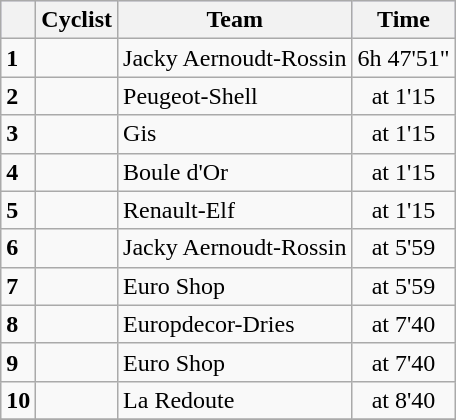<table class="wikitable">
<tr style="background:#ccccff;">
<th></th>
<th>Cyclist</th>
<th>Team</th>
<th>Time</th>
</tr>
<tr>
<td><strong>1</strong></td>
<td></td>
<td>Jacky Aernoudt-Rossin</td>
<td align=center>6h 47'51"</td>
</tr>
<tr>
<td><strong>2</strong></td>
<td></td>
<td>Peugeot-Shell</td>
<td align=center>at 1'15</td>
</tr>
<tr>
<td><strong>3</strong></td>
<td></td>
<td>Gis</td>
<td align=center>at 1'15</td>
</tr>
<tr>
<td><strong>4</strong></td>
<td></td>
<td>Boule d'Or</td>
<td align=center>at 1'15</td>
</tr>
<tr>
<td><strong>5</strong></td>
<td></td>
<td>Renault-Elf</td>
<td align=center>at 1'15</td>
</tr>
<tr>
<td><strong>6</strong></td>
<td></td>
<td>Jacky Aernoudt-Rossin</td>
<td align=center>at 5'59</td>
</tr>
<tr>
<td><strong>7</strong></td>
<td></td>
<td>Euro Shop</td>
<td align=center>at 5'59</td>
</tr>
<tr>
<td><strong>8</strong></td>
<td></td>
<td>Europdecor-Dries</td>
<td align=center>at 7'40</td>
</tr>
<tr>
<td><strong>9</strong></td>
<td></td>
<td>Euro Shop</td>
<td align=center>at 7'40</td>
</tr>
<tr>
<td><strong>10</strong></td>
<td></td>
<td>La Redoute</td>
<td align=center>at 8'40</td>
</tr>
<tr>
</tr>
</table>
